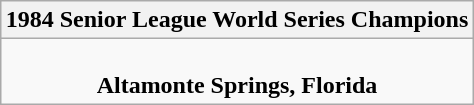<table class="wikitable" style="text-align: center; margin: 0 auto;">
<tr>
<th>1984 Senior League World Series Champions</th>
</tr>
<tr>
<td><br><strong>Altamonte Springs, Florida</strong></td>
</tr>
</table>
